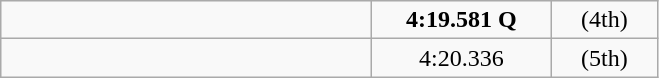<table class="wikitable" style="text-align:center;">
<tr>
<td style="width:15em" align=left></td>
<td style="width:7em;"><strong>4:19.581 Q</strong></td>
<td style="width:4em;">(4th)</td>
</tr>
<tr>
<td align=left></td>
<td>4:20.336</td>
<td>(5th)</td>
</tr>
</table>
